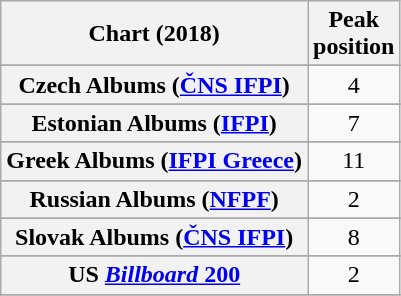<table class="wikitable sortable plainrowheaders" style="text-align:center">
<tr>
<th scope="col">Chart (2018)</th>
<th scope="col">Peak<br> position</th>
</tr>
<tr>
</tr>
<tr>
</tr>
<tr>
</tr>
<tr>
</tr>
<tr>
</tr>
<tr>
<th scope="row">Czech Albums (<a href='#'>ČNS IFPI</a>)</th>
<td>4</td>
</tr>
<tr>
</tr>
<tr>
<th scope="row">Estonian Albums (<a href='#'>IFPI</a>)</th>
<td>7</td>
</tr>
<tr>
</tr>
<tr>
</tr>
<tr>
</tr>
<tr>
<th scope="row">Greek Albums (<a href='#'>IFPI Greece</a>)</th>
<td>11</td>
</tr>
<tr>
</tr>
<tr>
</tr>
<tr>
</tr>
<tr>
</tr>
<tr>
</tr>
<tr>
</tr>
<tr>
<th scope="row">Russian Albums (<a href='#'>NFPF</a>)</th>
<td>2</td>
</tr>
<tr>
</tr>
<tr>
<th scope="row">Slovak Albums (<a href='#'>ČNS IFPI</a>)</th>
<td>8</td>
</tr>
<tr>
</tr>
<tr>
</tr>
<tr>
</tr>
<tr>
</tr>
<tr>
<th scope="row">US <a href='#'><em>Billboard</em> 200</a></th>
<td>2</td>
</tr>
<tr>
</tr>
<tr>
</tr>
</table>
